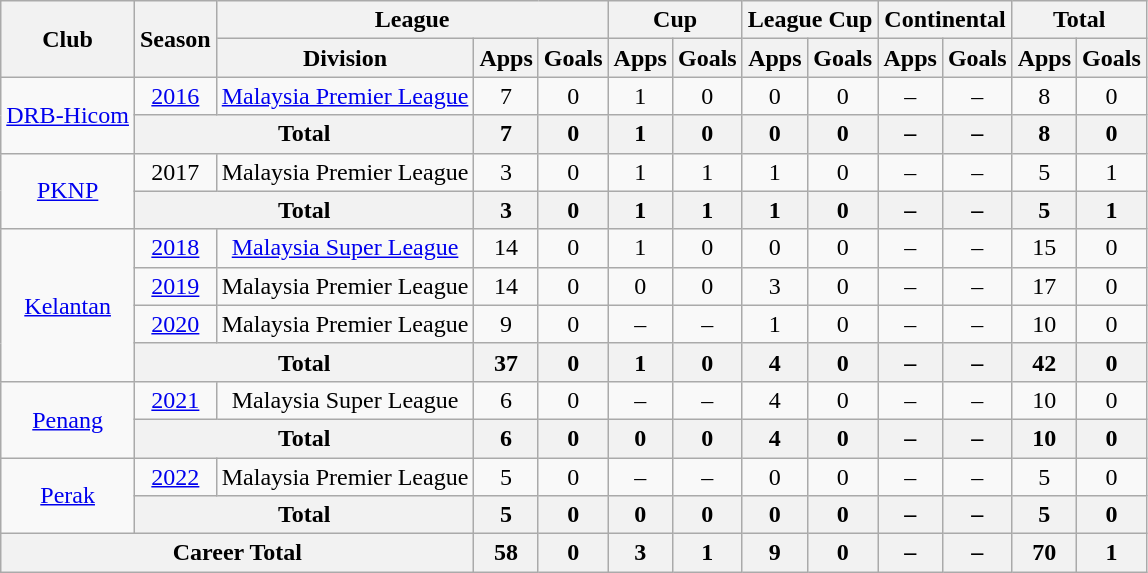<table class=wikitable style="text-align:center">
<tr>
<th rowspan=2>Club</th>
<th rowspan=2>Season</th>
<th colspan=3>League</th>
<th colspan=2>Cup</th>
<th colspan=2>League Cup</th>
<th colspan=2>Continental</th>
<th colspan=2>Total</th>
</tr>
<tr>
<th>Division</th>
<th>Apps</th>
<th>Goals</th>
<th>Apps</th>
<th>Goals</th>
<th>Apps</th>
<th>Goals</th>
<th>Apps</th>
<th>Goals</th>
<th>Apps</th>
<th>Goals</th>
</tr>
<tr>
<td rowspan=2><a href='#'>DRB-Hicom</a></td>
<td><a href='#'>2016</a></td>
<td><a href='#'>Malaysia Premier League</a></td>
<td>7</td>
<td>0</td>
<td>1</td>
<td>0</td>
<td>0</td>
<td>0</td>
<td>–</td>
<td>–</td>
<td>8</td>
<td>0</td>
</tr>
<tr>
<th colspan="2">Total</th>
<th>7</th>
<th>0</th>
<th>1</th>
<th>0</th>
<th>0</th>
<th>0</th>
<th>–</th>
<th>–</th>
<th>8</th>
<th>0</th>
</tr>
<tr>
<td rowspan=2><a href='#'>PKNP</a></td>
<td>2017</td>
<td>Malaysia Premier League</td>
<td>3</td>
<td>0</td>
<td>1</td>
<td>1</td>
<td>1</td>
<td>0</td>
<td>–</td>
<td>–</td>
<td>5</td>
<td>1</td>
</tr>
<tr>
<th colspan="2">Total</th>
<th>3</th>
<th>0</th>
<th>1</th>
<th>1</th>
<th>1</th>
<th>0</th>
<th>–</th>
<th>–</th>
<th>5</th>
<th>1</th>
</tr>
<tr>
<td rowspan=4><a href='#'>Kelantan</a></td>
<td><a href='#'>2018</a></td>
<td><a href='#'>Malaysia Super League</a></td>
<td>14</td>
<td>0</td>
<td>1</td>
<td>0</td>
<td>0</td>
<td>0</td>
<td>–</td>
<td>–</td>
<td>15</td>
<td>0</td>
</tr>
<tr>
<td><a href='#'>2019</a></td>
<td>Malaysia Premier League</td>
<td>14</td>
<td>0</td>
<td>0</td>
<td>0</td>
<td>3</td>
<td>0</td>
<td>–</td>
<td>–</td>
<td>17</td>
<td>0</td>
</tr>
<tr>
<td><a href='#'>2020</a></td>
<td>Malaysia Premier League</td>
<td>9</td>
<td>0</td>
<td>–</td>
<td>–</td>
<td>1</td>
<td>0</td>
<td>–</td>
<td>–</td>
<td>10</td>
<td>0</td>
</tr>
<tr>
<th colspan="2">Total</th>
<th>37</th>
<th>0</th>
<th>1</th>
<th>0</th>
<th>4</th>
<th>0</th>
<th>–</th>
<th>–</th>
<th>42</th>
<th>0</th>
</tr>
<tr>
<td rowspan=2><a href='#'>Penang</a></td>
<td><a href='#'>2021</a></td>
<td>Malaysia Super League</td>
<td>6</td>
<td>0</td>
<td>–</td>
<td>–</td>
<td>4</td>
<td>0</td>
<td>–</td>
<td>–</td>
<td>10</td>
<td>0</td>
</tr>
<tr>
<th colspan="2">Total</th>
<th>6</th>
<th>0</th>
<th>0</th>
<th>0</th>
<th>4</th>
<th>0</th>
<th>–</th>
<th>–</th>
<th>10</th>
<th>0</th>
</tr>
<tr>
<td rowspan=2><a href='#'>Perak</a></td>
<td><a href='#'>2022</a></td>
<td>Malaysia Premier League</td>
<td>5</td>
<td>0</td>
<td>–</td>
<td>–</td>
<td>0</td>
<td>0</td>
<td>–</td>
<td>–</td>
<td>5</td>
<td>0</td>
</tr>
<tr>
<th colspan="2">Total</th>
<th>5</th>
<th>0</th>
<th>0</th>
<th>0</th>
<th>0</th>
<th>0</th>
<th>–</th>
<th>–</th>
<th>5</th>
<th>0</th>
</tr>
<tr>
<th colspan="3">Career Total</th>
<th>58</th>
<th>0</th>
<th>3</th>
<th>1</th>
<th>9</th>
<th>0</th>
<th>–</th>
<th>–</th>
<th>70</th>
<th>1</th>
</tr>
</table>
